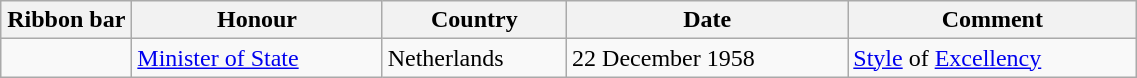<table class="wikitable" style="width:60%;">
<tr>
<th style="width:80px;">Ribbon bar</th>
<th>Honour</th>
<th>Country</th>
<th>Date</th>
<th>Comment</th>
</tr>
<tr>
<td></td>
<td><a href='#'>Minister of State</a></td>
<td>Netherlands</td>
<td>22 December 1958</td>
<td><a href='#'>Style</a> of <a href='#'>Excellency</a></td>
</tr>
</table>
